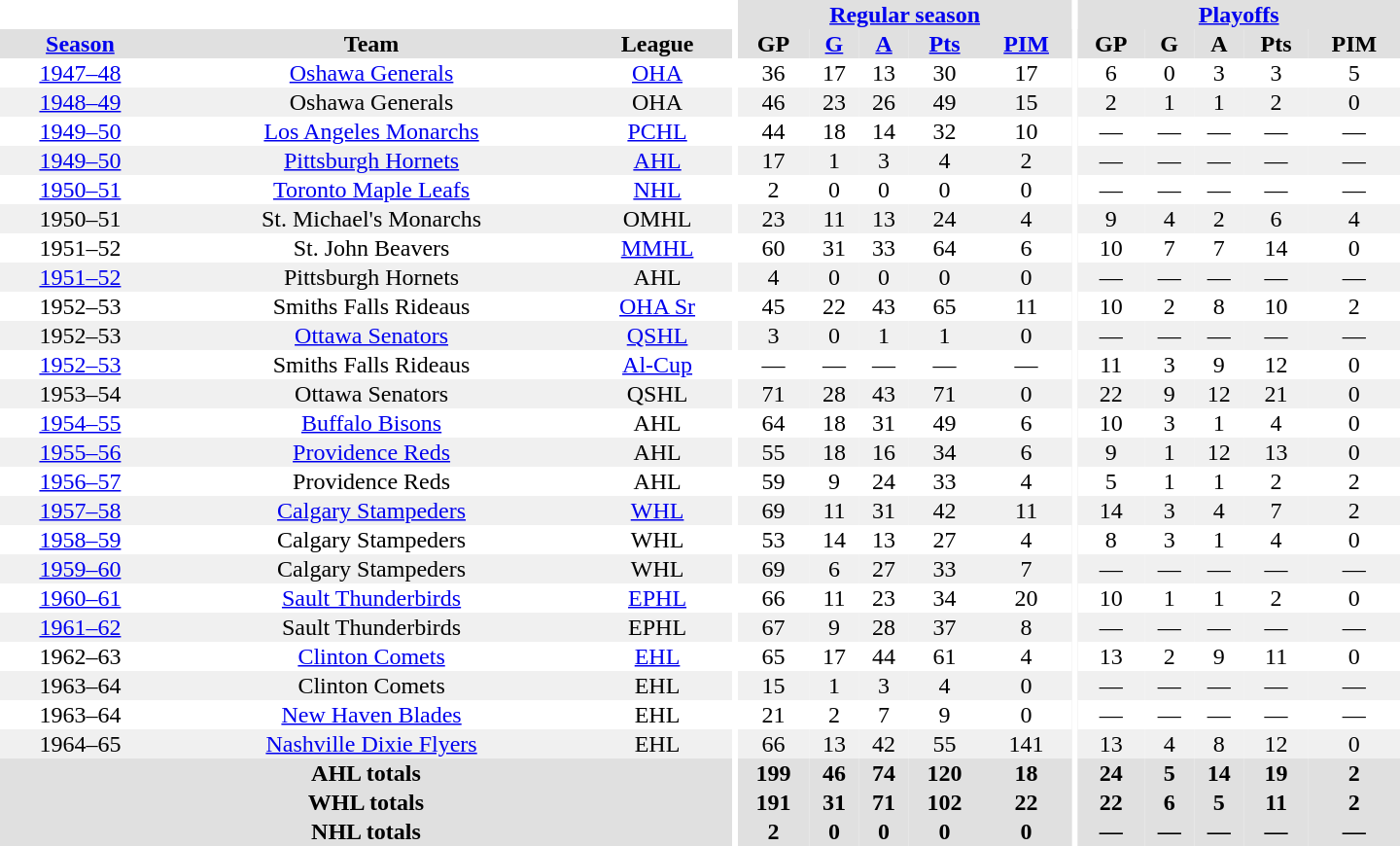<table border="0" cellpadding="1" cellspacing="0" style="text-align:center; width:60em">
<tr bgcolor="#e0e0e0">
<th colspan="3" bgcolor="#ffffff"></th>
<th rowspan="100" bgcolor="#ffffff"></th>
<th colspan="5"><a href='#'>Regular season</a></th>
<th rowspan="100" bgcolor="#ffffff"></th>
<th colspan="5"><a href='#'>Playoffs</a></th>
</tr>
<tr bgcolor="#e0e0e0">
<th><a href='#'>Season</a></th>
<th>Team</th>
<th>League</th>
<th>GP</th>
<th><a href='#'>G</a></th>
<th><a href='#'>A</a></th>
<th><a href='#'>Pts</a></th>
<th><a href='#'>PIM</a></th>
<th>GP</th>
<th>G</th>
<th>A</th>
<th>Pts</th>
<th>PIM</th>
</tr>
<tr>
<td><a href='#'>1947–48</a></td>
<td><a href='#'>Oshawa Generals</a></td>
<td><a href='#'>OHA</a></td>
<td>36</td>
<td>17</td>
<td>13</td>
<td>30</td>
<td>17</td>
<td>6</td>
<td>0</td>
<td>3</td>
<td>3</td>
<td>5</td>
</tr>
<tr bgcolor="#f0f0f0">
<td><a href='#'>1948–49</a></td>
<td>Oshawa Generals</td>
<td>OHA</td>
<td>46</td>
<td>23</td>
<td>26</td>
<td>49</td>
<td>15</td>
<td>2</td>
<td>1</td>
<td>1</td>
<td>2</td>
<td>0</td>
</tr>
<tr>
<td><a href='#'>1949–50</a></td>
<td><a href='#'>Los Angeles Monarchs</a></td>
<td><a href='#'>PCHL</a></td>
<td>44</td>
<td>18</td>
<td>14</td>
<td>32</td>
<td>10</td>
<td>—</td>
<td>—</td>
<td>—</td>
<td>—</td>
<td>—</td>
</tr>
<tr bgcolor="#f0f0f0">
<td><a href='#'>1949–50</a></td>
<td><a href='#'>Pittsburgh Hornets</a></td>
<td><a href='#'>AHL</a></td>
<td>17</td>
<td>1</td>
<td>3</td>
<td>4</td>
<td>2</td>
<td>—</td>
<td>—</td>
<td>—</td>
<td>—</td>
<td>—</td>
</tr>
<tr>
<td><a href='#'>1950–51</a></td>
<td><a href='#'>Toronto Maple Leafs</a></td>
<td><a href='#'>NHL</a></td>
<td>2</td>
<td>0</td>
<td>0</td>
<td>0</td>
<td>0</td>
<td>—</td>
<td>—</td>
<td>—</td>
<td>—</td>
<td>—</td>
</tr>
<tr bgcolor="#f0f0f0">
<td>1950–51</td>
<td>St. Michael's Monarchs</td>
<td>OMHL</td>
<td>23</td>
<td>11</td>
<td>13</td>
<td>24</td>
<td>4</td>
<td>9</td>
<td>4</td>
<td>2</td>
<td>6</td>
<td>4</td>
</tr>
<tr>
<td>1951–52</td>
<td>St. John Beavers</td>
<td><a href='#'>MMHL</a></td>
<td>60</td>
<td>31</td>
<td>33</td>
<td>64</td>
<td>6</td>
<td>10</td>
<td>7</td>
<td>7</td>
<td>14</td>
<td>0</td>
</tr>
<tr bgcolor="#f0f0f0">
<td><a href='#'>1951–52</a></td>
<td>Pittsburgh Hornets</td>
<td>AHL</td>
<td>4</td>
<td>0</td>
<td>0</td>
<td>0</td>
<td>0</td>
<td>—</td>
<td>—</td>
<td>—</td>
<td>—</td>
<td>—</td>
</tr>
<tr>
<td>1952–53</td>
<td>Smiths Falls Rideaus</td>
<td><a href='#'>OHA Sr</a></td>
<td>45</td>
<td>22</td>
<td>43</td>
<td>65</td>
<td>11</td>
<td>10</td>
<td>2</td>
<td>8</td>
<td>10</td>
<td>2</td>
</tr>
<tr bgcolor="#f0f0f0">
<td>1952–53</td>
<td><a href='#'>Ottawa Senators</a></td>
<td><a href='#'>QSHL</a></td>
<td>3</td>
<td>0</td>
<td>1</td>
<td>1</td>
<td>0</td>
<td>—</td>
<td>—</td>
<td>—</td>
<td>—</td>
<td>—</td>
</tr>
<tr>
<td><a href='#'>1952–53</a></td>
<td>Smiths Falls Rideaus</td>
<td><a href='#'>Al-Cup</a></td>
<td>—</td>
<td>—</td>
<td>—</td>
<td>—</td>
<td>—</td>
<td>11</td>
<td>3</td>
<td>9</td>
<td>12</td>
<td>0</td>
</tr>
<tr bgcolor="#f0f0f0">
<td>1953–54</td>
<td>Ottawa Senators</td>
<td>QSHL</td>
<td>71</td>
<td>28</td>
<td>43</td>
<td>71</td>
<td>0</td>
<td>22</td>
<td>9</td>
<td>12</td>
<td>21</td>
<td>0</td>
</tr>
<tr>
<td><a href='#'>1954–55</a></td>
<td><a href='#'>Buffalo Bisons</a></td>
<td>AHL</td>
<td>64</td>
<td>18</td>
<td>31</td>
<td>49</td>
<td>6</td>
<td>10</td>
<td>3</td>
<td>1</td>
<td>4</td>
<td>0</td>
</tr>
<tr bgcolor="#f0f0f0">
<td><a href='#'>1955–56</a></td>
<td><a href='#'>Providence Reds</a></td>
<td>AHL</td>
<td>55</td>
<td>18</td>
<td>16</td>
<td>34</td>
<td>6</td>
<td>9</td>
<td>1</td>
<td>12</td>
<td>13</td>
<td>0</td>
</tr>
<tr>
<td><a href='#'>1956–57</a></td>
<td>Providence Reds</td>
<td>AHL</td>
<td>59</td>
<td>9</td>
<td>24</td>
<td>33</td>
<td>4</td>
<td>5</td>
<td>1</td>
<td>1</td>
<td>2</td>
<td>2</td>
</tr>
<tr bgcolor="#f0f0f0">
<td><a href='#'>1957–58</a></td>
<td><a href='#'>Calgary Stampeders</a></td>
<td><a href='#'>WHL</a></td>
<td>69</td>
<td>11</td>
<td>31</td>
<td>42</td>
<td>11</td>
<td>14</td>
<td>3</td>
<td>4</td>
<td>7</td>
<td>2</td>
</tr>
<tr>
<td><a href='#'>1958–59</a></td>
<td>Calgary Stampeders</td>
<td>WHL</td>
<td>53</td>
<td>14</td>
<td>13</td>
<td>27</td>
<td>4</td>
<td>8</td>
<td>3</td>
<td>1</td>
<td>4</td>
<td>0</td>
</tr>
<tr bgcolor="#f0f0f0">
<td><a href='#'>1959–60</a></td>
<td>Calgary Stampeders</td>
<td>WHL</td>
<td>69</td>
<td>6</td>
<td>27</td>
<td>33</td>
<td>7</td>
<td>—</td>
<td>—</td>
<td>—</td>
<td>—</td>
<td>—</td>
</tr>
<tr>
<td><a href='#'>1960–61</a></td>
<td><a href='#'>Sault Thunderbirds</a></td>
<td><a href='#'>EPHL</a></td>
<td>66</td>
<td>11</td>
<td>23</td>
<td>34</td>
<td>20</td>
<td>10</td>
<td>1</td>
<td>1</td>
<td>2</td>
<td>0</td>
</tr>
<tr bgcolor="#f0f0f0">
<td><a href='#'>1961–62</a></td>
<td>Sault Thunderbirds</td>
<td>EPHL</td>
<td>67</td>
<td>9</td>
<td>28</td>
<td>37</td>
<td>8</td>
<td>—</td>
<td>—</td>
<td>—</td>
<td>—</td>
<td>—</td>
</tr>
<tr>
<td>1962–63</td>
<td><a href='#'>Clinton Comets</a></td>
<td><a href='#'>EHL</a></td>
<td>65</td>
<td>17</td>
<td>44</td>
<td>61</td>
<td>4</td>
<td>13</td>
<td>2</td>
<td>9</td>
<td>11</td>
<td>0</td>
</tr>
<tr bgcolor="#f0f0f0">
<td>1963–64</td>
<td>Clinton Comets</td>
<td>EHL</td>
<td>15</td>
<td>1</td>
<td>3</td>
<td>4</td>
<td>0</td>
<td>—</td>
<td>—</td>
<td>—</td>
<td>—</td>
<td>—</td>
</tr>
<tr>
<td>1963–64</td>
<td><a href='#'>New Haven Blades</a></td>
<td>EHL</td>
<td>21</td>
<td>2</td>
<td>7</td>
<td>9</td>
<td>0</td>
<td>—</td>
<td>—</td>
<td>—</td>
<td>—</td>
<td>—</td>
</tr>
<tr bgcolor="#f0f0f0">
<td>1964–65</td>
<td><a href='#'>Nashville Dixie Flyers</a></td>
<td>EHL</td>
<td>66</td>
<td>13</td>
<td>42</td>
<td>55</td>
<td>141</td>
<td>13</td>
<td>4</td>
<td>8</td>
<td>12</td>
<td>0</td>
</tr>
<tr bgcolor="#e0e0e0">
<th colspan="3">AHL totals</th>
<th>199</th>
<th>46</th>
<th>74</th>
<th>120</th>
<th>18</th>
<th>24</th>
<th>5</th>
<th>14</th>
<th>19</th>
<th>2</th>
</tr>
<tr bgcolor="#e0e0e0">
<th colspan="3">WHL totals</th>
<th>191</th>
<th>31</th>
<th>71</th>
<th>102</th>
<th>22</th>
<th>22</th>
<th>6</th>
<th>5</th>
<th>11</th>
<th>2</th>
</tr>
<tr bgcolor="#e0e0e0">
<th colspan="3">NHL totals</th>
<th>2</th>
<th>0</th>
<th>0</th>
<th>0</th>
<th>0</th>
<th>—</th>
<th>—</th>
<th>—</th>
<th>—</th>
<th>—</th>
</tr>
</table>
